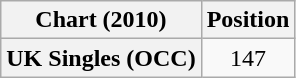<table class="wikitable plainrowheaders" style="text-align:center">
<tr>
<th scope="col">Chart (2010)</th>
<th scope="col">Position</th>
</tr>
<tr>
<th scope="row">UK Singles (OCC)</th>
<td>147</td>
</tr>
</table>
